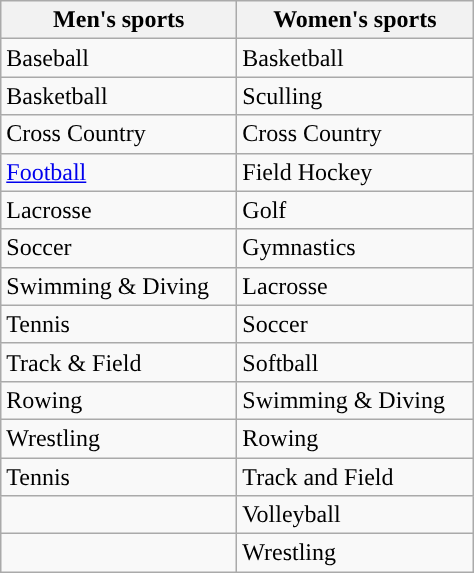<table class="wikitable"; style= "text-align: ">
<tr>
<th width=150px>Men's sports</th>
<th width=150px>Women's sports</th>
</tr>
<tr>
<td>Baseball</td>
<td>Basketball</td>
</tr>
<tr>
<td>Basketball</td>
<td>Sculling</td>
</tr>
<tr>
<td>Cross Country</td>
<td>Cross Country</td>
</tr>
<tr>
<td><a href='#'>Football</a></td>
<td>Field Hockey</td>
</tr>
<tr>
<td>Lacrosse</td>
<td>Golf</td>
</tr>
<tr>
<td>Soccer</td>
<td>Gymnastics</td>
</tr>
<tr>
<td>Swimming & Diving</td>
<td>Lacrosse</td>
</tr>
<tr>
<td>Tennis</td>
<td>Soccer</td>
</tr>
<tr>
<td>Track & Field</td>
<td>Softball</td>
</tr>
<tr>
<td>Rowing</td>
<td>Swimming & Diving</td>
</tr>
<tr>
<td>Wrestling</td>
<td>Rowing</td>
</tr>
<tr>
<td>Tennis</td>
<td>Track and Field</td>
</tr>
<tr>
<td></td>
<td>Volleyball</td>
</tr>
<tr>
<td></td>
<td>Wrestling</td>
</tr>
</table>
